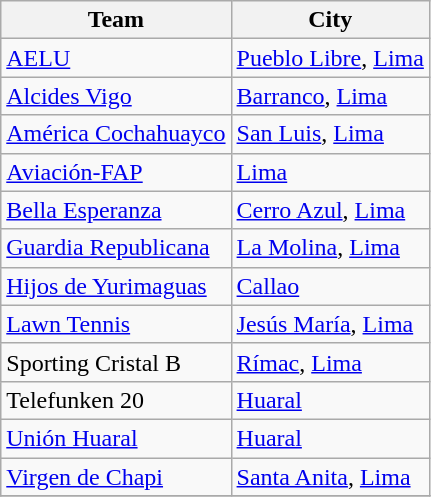<table class="wikitable sortable">
<tr>
<th>Team</th>
<th>City</th>
</tr>
<tr>
<td><a href='#'>AELU</a></td>
<td><a href='#'>Pueblo Libre</a>, <a href='#'>Lima</a></td>
</tr>
<tr>
<td><a href='#'>Alcides Vigo</a></td>
<td><a href='#'>Barranco</a>, <a href='#'>Lima</a></td>
</tr>
<tr>
<td><a href='#'>América Cochahuayco</a></td>
<td><a href='#'>San Luis</a>, <a href='#'>Lima</a></td>
</tr>
<tr>
<td><a href='#'>Aviación-FAP</a></td>
<td><a href='#'>Lima</a></td>
</tr>
<tr>
<td><a href='#'>Bella Esperanza</a></td>
<td><a href='#'>Cerro Azul</a>, <a href='#'>Lima</a></td>
</tr>
<tr>
<td><a href='#'>Guardia Republicana</a></td>
<td><a href='#'>La Molina</a>, <a href='#'>Lima</a></td>
</tr>
<tr>
<td><a href='#'>Hijos de Yurimaguas</a></td>
<td><a href='#'>Callao</a></td>
</tr>
<tr>
<td><a href='#'>Lawn Tennis</a></td>
<td><a href='#'>Jesús María</a>, <a href='#'>Lima</a></td>
</tr>
<tr>
<td>Sporting Cristal B</td>
<td><a href='#'>Rímac</a>, <a href='#'>Lima</a></td>
</tr>
<tr>
<td>Telefunken 20</td>
<td><a href='#'>Huaral</a></td>
</tr>
<tr>
<td><a href='#'>Unión Huaral</a></td>
<td><a href='#'>Huaral</a></td>
</tr>
<tr>
<td><a href='#'>Virgen de Chapi</a></td>
<td><a href='#'>Santa Anita</a>, <a href='#'>Lima</a></td>
</tr>
<tr>
</tr>
</table>
